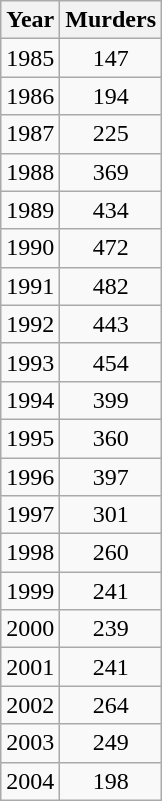<table class="wikitable">
<tr>
<th>Year</th>
<th>Murders</th>
</tr>
<tr>
<td>1985</td>
<td align=center>147</td>
</tr>
<tr>
<td>1986</td>
<td align=center>194</td>
</tr>
<tr>
<td>1987</td>
<td align=center>225</td>
</tr>
<tr>
<td>1988</td>
<td align=center>369</td>
</tr>
<tr>
<td>1989</td>
<td align=center>434</td>
</tr>
<tr>
<td>1990</td>
<td align=center>472</td>
</tr>
<tr>
<td>1991</td>
<td align=center>482</td>
</tr>
<tr>
<td>1992</td>
<td align=center>443</td>
</tr>
<tr>
<td>1993</td>
<td align=center>454</td>
</tr>
<tr>
<td>1994</td>
<td align=center>399</td>
</tr>
<tr>
<td>1995</td>
<td align=center>360</td>
</tr>
<tr>
<td>1996</td>
<td align=center>397</td>
</tr>
<tr>
<td>1997</td>
<td align=center>301</td>
</tr>
<tr>
<td>1998</td>
<td align=center>260</td>
</tr>
<tr>
<td>1999</td>
<td align=center>241</td>
</tr>
<tr>
<td>2000</td>
<td align=center>239</td>
</tr>
<tr>
<td>2001</td>
<td align=center>241</td>
</tr>
<tr>
<td>2002</td>
<td align=center>264</td>
</tr>
<tr>
<td>2003</td>
<td align=center>249</td>
</tr>
<tr>
<td>2004</td>
<td align=center>198</td>
</tr>
</table>
